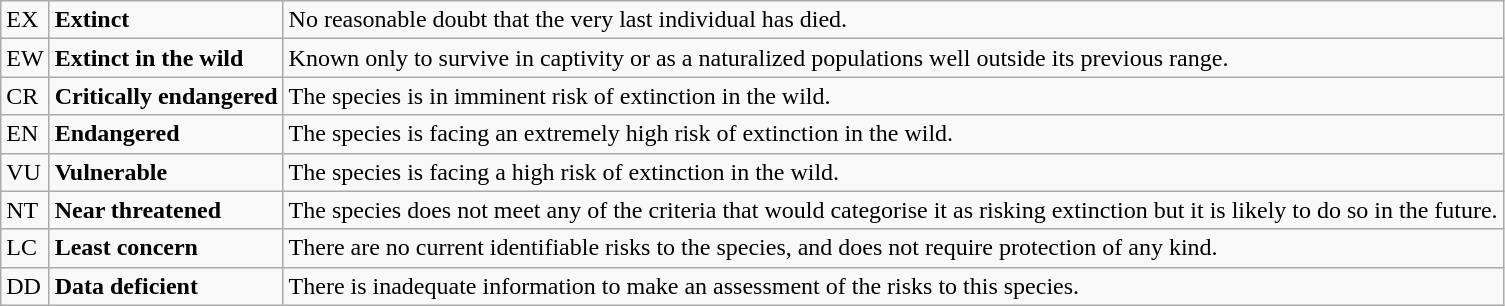<table class="wikitable" style="text-align:left">
<tr>
<td>EX</td>
<td><strong>Extinct</strong></td>
<td>No reasonable doubt that the very last individual has died.</td>
</tr>
<tr>
<td>EW</td>
<td><strong>Extinct in the wild</strong></td>
<td>Known only to survive in captivity or as a naturalized populations well outside its previous range.</td>
</tr>
<tr>
<td>CR</td>
<td><strong>Critically endangered</strong></td>
<td>The species is in imminent risk of extinction in the wild.</td>
</tr>
<tr>
<td>EN</td>
<td><strong>Endangered</strong></td>
<td>The species is facing an extremely high risk of extinction in the wild.</td>
</tr>
<tr>
<td>VU</td>
<td><strong>Vulnerable</strong></td>
<td>The species is facing a high risk of extinction in the wild.</td>
</tr>
<tr>
<td>NT</td>
<td><strong>Near threatened</strong></td>
<td>The species does not meet any of the criteria that would categorise it as risking extinction but it is likely to do so in the future.</td>
</tr>
<tr>
<td>LC</td>
<td><strong>Least concern</strong></td>
<td>There are no current identifiable risks to the species, and does not require protection of any kind.</td>
</tr>
<tr>
<td>DD</td>
<td><strong>Data deficient</strong></td>
<td>There is inadequate information to make an assessment of the risks to this species.</td>
</tr>
</table>
